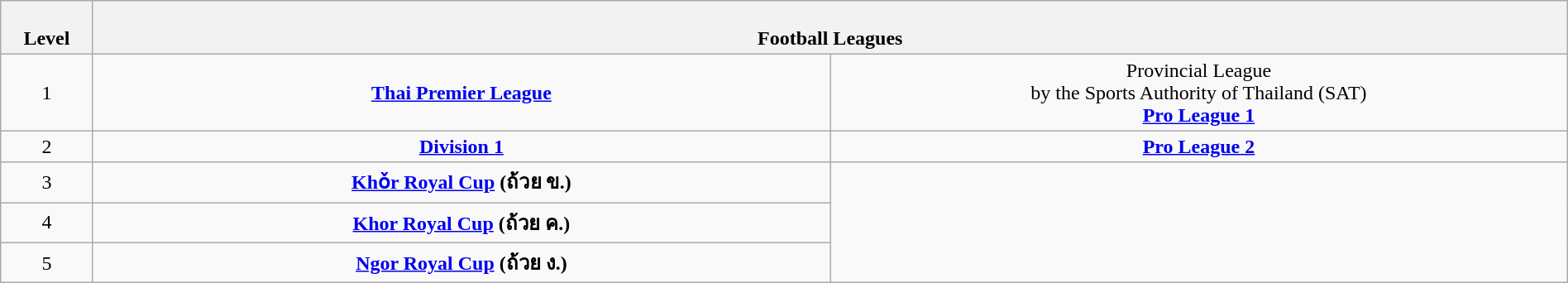<table class="wikitable" style="text-align: center;" width="100%">
<tr>
<th colspan="1" width="4%"><br>Level</th>
<th colspan="2" width="96%"><br>Football Leagues</th>
</tr>
<tr>
<td>1</td>
<td colspan="1"><strong><a href='#'>Thai Premier League</a> </strong></td>
<td colspan="1" width="32%">Provincial League <br>by the Sports Authority of Thailand (SAT)<br><strong><a href='#'>Pro League 1</a> </strong></td>
</tr>
<tr>
<td>2</td>
<td colspan="1" width="32%"><strong><a href='#'>Division 1</a> </strong></td>
<td colspan="1" width="32%"><strong><a href='#'>Pro League 2</a> </strong></td>
</tr>
<tr>
<td>3</td>
<td colspan="1" width="32%"><strong><a href='#'>Khǒr Royal Cup</a> (ถ้วย ข.) </strong></td>
</tr>
<tr>
<td>4</td>
<td colspan="1" width="32%"><strong><a href='#'>Khor Royal Cup</a> (ถ้วย ค.) </strong></td>
</tr>
<tr>
<td>5</td>
<td colspan="1" width="32%"><strong><a href='#'>Ngor Royal Cup</a> (ถ้วย ง.)</strong></td>
</tr>
</table>
